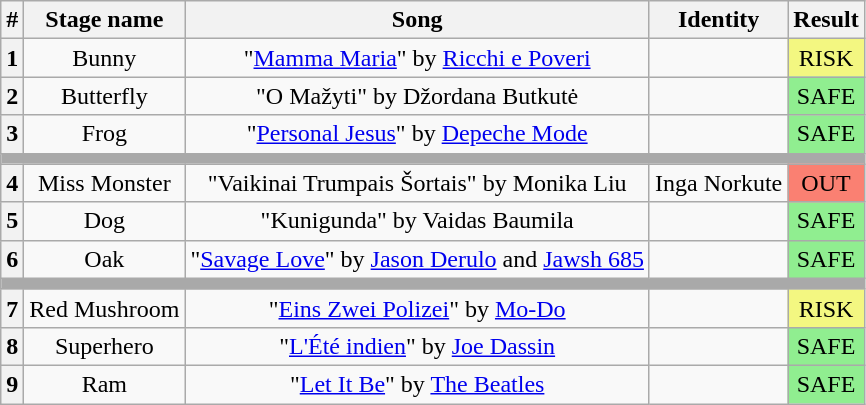<table class="wikitable plainrowheaders" style="text-align: center;">
<tr>
<th>#</th>
<th>Stage name</th>
<th>Song</th>
<th>Identity</th>
<th>Result</th>
</tr>
<tr>
<th>1</th>
<td>Bunny</td>
<td>"<a href='#'>Mamma Maria</a>" by <a href='#'>Ricchi e Poveri</a></td>
<td></td>
<td bgcolor="#F3F781">RISK</td>
</tr>
<tr>
<th>2</th>
<td>Butterfly</td>
<td>"O Mažyti" by Džordana Butkutė</td>
<td></td>
<td bgcolor="lightgreen">SAFE</td>
</tr>
<tr>
<th>3</th>
<td>Frog</td>
<td>"<a href='#'>Personal Jesus</a>" by <a href='#'>Depeche Mode</a></td>
<td></td>
<td bgcolor="lightgreen">SAFE</td>
</tr>
<tr>
<td colspan="5" style="background:darkgray"></td>
</tr>
<tr>
<th>4</th>
<td>Miss Monster</td>
<td>"Vaikinai Trumpais Šortais" by Monika Liu</td>
<td>Inga Norkute</td>
<td bgcolor="salmon">OUT</td>
</tr>
<tr>
<th>5</th>
<td>Dog</td>
<td>"Kunigunda" by Vaidas Baumila</td>
<td></td>
<td bgcolor="lightgreen">SAFE</td>
</tr>
<tr>
<th>6</th>
<td>Oak</td>
<td>"<a href='#'>Savage Love</a>" by <a href='#'>Jason Derulo</a> and <a href='#'>Jawsh 685</a></td>
<td></td>
<td bgcolor="lightgreen">SAFE</td>
</tr>
<tr>
<td colspan="5" style="background:darkgray"></td>
</tr>
<tr>
<th>7</th>
<td>Red Mushroom</td>
<td>"<a href='#'>Eins Zwei Polizei</a>" by <a href='#'>Mo-Do</a></td>
<td></td>
<td bgcolor="#F3F781">RISK</td>
</tr>
<tr>
<th>8</th>
<td>Superhero</td>
<td>"<a href='#'>L'Été indien</a>" by <a href='#'>Joe Dassin</a></td>
<td></td>
<td bgcolor="lightgreen">SAFE</td>
</tr>
<tr>
<th>9</th>
<td>Ram</td>
<td>"<a href='#'>Let It Be</a>" by <a href='#'>The Beatles</a></td>
<td></td>
<td bgcolor="lightgreen">SAFE</td>
</tr>
</table>
